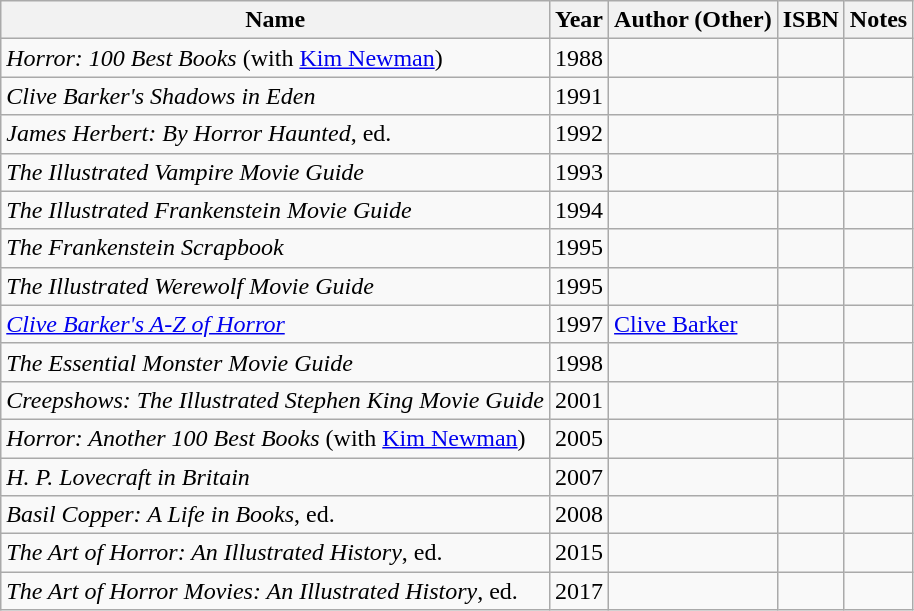<table class="wikitable sortable">
<tr>
<th>Name</th>
<th>Year</th>
<th>Author (Other)</th>
<th>ISBN</th>
<th>Notes</th>
</tr>
<tr>
<td><em>Horror: 100 Best Books</em> (with <a href='#'>Kim Newman</a>)</td>
<td>1988</td>
<td></td>
<td></td>
<td></td>
</tr>
<tr>
<td><em>Clive Barker's Shadows in Eden</em></td>
<td>1991</td>
<td></td>
<td></td>
<td></td>
</tr>
<tr>
<td><em>James Herbert: By Horror Haunted</em>, ed.</td>
<td>1992</td>
<td></td>
<td></td>
<td></td>
</tr>
<tr>
<td><em>The Illustrated Vampire Movie Guide</em></td>
<td>1993</td>
<td></td>
<td></td>
<td></td>
</tr>
<tr>
<td><em>The Illustrated Frankenstein Movie Guide</em></td>
<td>1994</td>
<td></td>
<td></td>
<td></td>
</tr>
<tr>
<td><em>The Frankenstein Scrapbook</em></td>
<td>1995</td>
<td></td>
<td></td>
<td></td>
</tr>
<tr>
<td><em>The Illustrated Werewolf Movie Guide</em></td>
<td>1995</td>
<td></td>
<td></td>
<td></td>
</tr>
<tr>
<td><em><a href='#'>Clive Barker's A-Z of Horror</a></em></td>
<td>1997</td>
<td><a href='#'>Clive Barker</a></td>
<td></td>
<td></td>
</tr>
<tr>
<td><em>The Essential Monster Movie Guide</em></td>
<td>1998</td>
<td></td>
<td></td>
<td></td>
</tr>
<tr>
<td><em>Creepshows: The Illustrated Stephen King Movie Guide</em></td>
<td>2001</td>
<td></td>
<td></td>
<td></td>
</tr>
<tr>
<td><em>Horror: Another 100 Best Books</em> (with <a href='#'>Kim Newman</a>)</td>
<td>2005</td>
<td></td>
<td></td>
<td></td>
</tr>
<tr>
<td><em>H. P. Lovecraft in Britain</em></td>
<td>2007</td>
<td></td>
<td></td>
<td></td>
</tr>
<tr>
<td><em>Basil Copper: A Life in Books</em>, ed.</td>
<td>2008</td>
<td></td>
<td></td>
<td></td>
</tr>
<tr>
<td><em>The Art of Horror: An Illustrated History</em>, ed.</td>
<td>2015</td>
<td></td>
<td></td>
<td></td>
</tr>
<tr>
<td><em>The Art of Horror Movies: An Illustrated History</em>, ed.</td>
<td>2017</td>
<td></td>
<td></td>
<td></td>
</tr>
</table>
